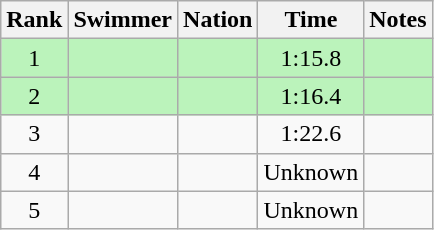<table class="wikitable sortable" style="text-align:center">
<tr>
<th>Rank</th>
<th>Swimmer</th>
<th>Nation</th>
<th>Time</th>
<th>Notes</th>
</tr>
<tr style="background:#bbf3bb;">
<td>1</td>
<td align=left></td>
<td align=left></td>
<td>1:15.8</td>
<td></td>
</tr>
<tr style="background:#bbf3bb;">
<td>2</td>
<td align=left></td>
<td align=left></td>
<td>1:16.4</td>
<td></td>
</tr>
<tr>
<td>3</td>
<td align=left></td>
<td align=left></td>
<td>1:22.6</td>
<td></td>
</tr>
<tr>
<td>4</td>
<td align=left></td>
<td align=left></td>
<td>Unknown</td>
<td></td>
</tr>
<tr>
<td>5</td>
<td align=left></td>
<td align=left></td>
<td>Unknown</td>
<td></td>
</tr>
</table>
